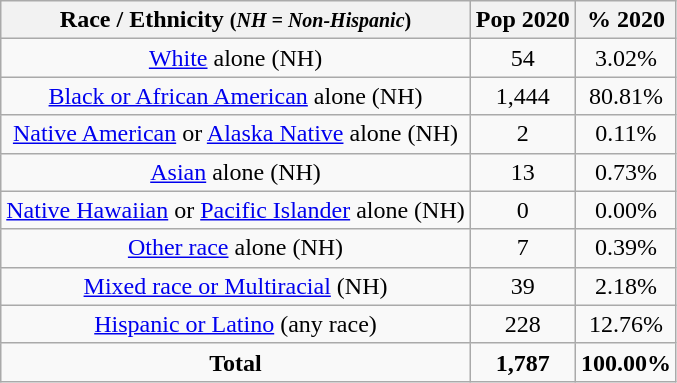<table class="wikitable" style="text-align:center;">
<tr>
<th>Race / Ethnicity <small>(<em>NH = Non-Hispanic</em>)</small></th>
<th>Pop 2020</th>
<th>% 2020</th>
</tr>
<tr>
<td><a href='#'>White</a> alone (NH)</td>
<td>54</td>
<td>3.02%</td>
</tr>
<tr>
<td><a href='#'>Black or African American</a> alone (NH)</td>
<td>1,444</td>
<td>80.81%</td>
</tr>
<tr>
<td><a href='#'>Native American</a> or <a href='#'>Alaska Native</a> alone (NH)</td>
<td>2</td>
<td>0.11%</td>
</tr>
<tr>
<td><a href='#'>Asian</a> alone (NH)</td>
<td>13</td>
<td>0.73%</td>
</tr>
<tr>
<td><a href='#'>Native Hawaiian</a> or <a href='#'>Pacific Islander</a> alone (NH)</td>
<td>0</td>
<td>0.00%</td>
</tr>
<tr>
<td><a href='#'>Other race</a> alone (NH)</td>
<td>7</td>
<td>0.39%</td>
</tr>
<tr>
<td><a href='#'>Mixed race or Multiracial</a> (NH)</td>
<td>39</td>
<td>2.18%</td>
</tr>
<tr>
<td><a href='#'>Hispanic or Latino</a> (any race)</td>
<td>228</td>
<td>12.76%</td>
</tr>
<tr>
<td><strong>Total</strong></td>
<td><strong>1,787</strong></td>
<td><strong>100.00%</strong></td>
</tr>
</table>
